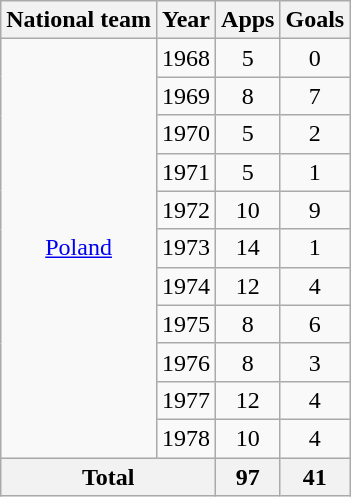<table class="wikitable" style="text-align:center">
<tr>
<th>National team</th>
<th>Year</th>
<th>Apps</th>
<th>Goals</th>
</tr>
<tr>
<td rowspan="11"><a href='#'>Poland</a></td>
<td>1968</td>
<td>5</td>
<td>0</td>
</tr>
<tr>
<td>1969</td>
<td>8</td>
<td>7</td>
</tr>
<tr>
<td>1970</td>
<td>5</td>
<td>2</td>
</tr>
<tr>
<td>1971</td>
<td>5</td>
<td>1</td>
</tr>
<tr>
<td>1972</td>
<td>10</td>
<td>9</td>
</tr>
<tr>
<td>1973</td>
<td>14</td>
<td>1</td>
</tr>
<tr>
<td>1974</td>
<td>12</td>
<td>4</td>
</tr>
<tr>
<td>1975</td>
<td>8</td>
<td>6</td>
</tr>
<tr>
<td>1976</td>
<td>8</td>
<td>3</td>
</tr>
<tr>
<td>1977</td>
<td>12</td>
<td>4</td>
</tr>
<tr>
<td>1978</td>
<td>10</td>
<td>4</td>
</tr>
<tr>
<th colspan="2">Total</th>
<th>97</th>
<th>41</th>
</tr>
</table>
